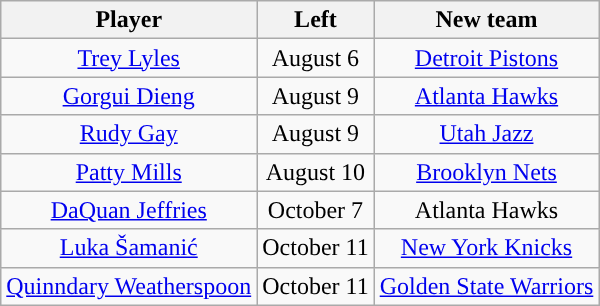<table class="wikitable sortable sortable" style="text-align: center">
<tr>
<th>Player</th>
<th>Left</th>
<th>New team</th>
</tr>
<tr style="text-align: center">
<td><a href='#'>Trey Lyles</a></td>
<td>August 6</td>
<td><a href='#'>Detroit Pistons</a></td>
</tr>
<tr style="text-align: center">
<td><a href='#'>Gorgui Dieng</a></td>
<td>August 9</td>
<td><a href='#'>Atlanta Hawks</a></td>
</tr>
<tr style="text-align: center">
<td><a href='#'>Rudy Gay</a></td>
<td>August 9</td>
<td><a href='#'>Utah Jazz</a></td>
</tr>
<tr style="text-align: center">
<td><a href='#'>Patty Mills</a></td>
<td>August 10</td>
<td><a href='#'>Brooklyn Nets</a></td>
</tr>
<tr style="text-align: center">
<td><a href='#'>DaQuan Jeffries</a></td>
<td>October 7</td>
<td>Atlanta Hawks</td>
</tr>
<tr style="text-align: center">
<td><a href='#'>Luka Šamanić</a></td>
<td>October 11</td>
<td><a href='#'>New York Knicks</a></td>
</tr>
<tr style="text-align: center">
<td><a href='#'>Quinndary Weatherspoon</a></td>
<td>October 11</td>
<td><a href='#'>Golden State Warriors</a></td>
</tr>
</table>
